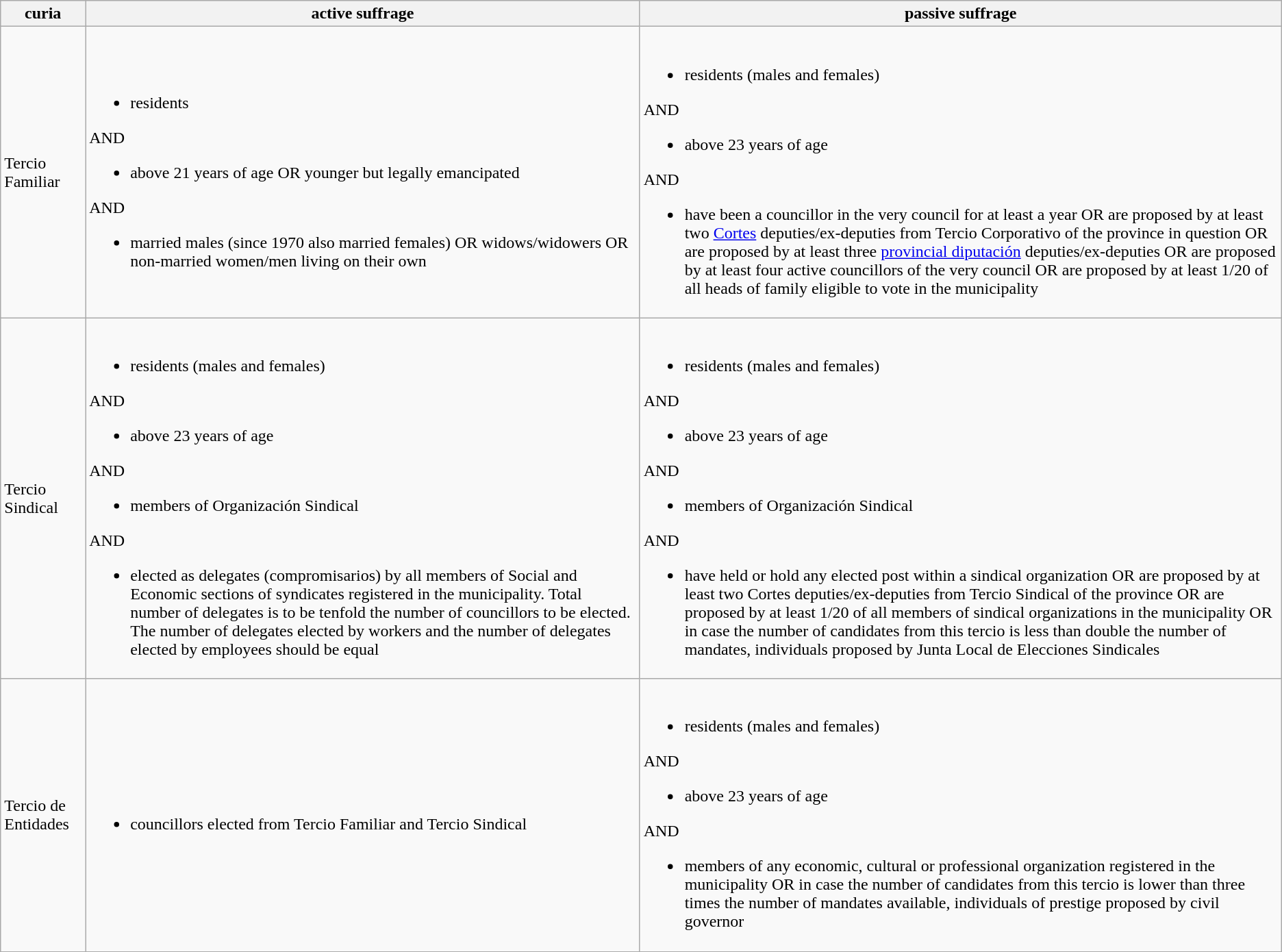<table class="wikitable">
<tr>
<th>curia</th>
<th>active suffrage</th>
<th>passive suffrage</th>
</tr>
<tr>
<td>Tercio Familiar</td>
<td><br><ul><li>residents</li></ul>AND<ul><li>above 21 years of age OR younger but legally emancipated</li></ul>AND<ul><li>married males (since 1970 also married females) OR widows/widowers OR non-married women/men living on their own</li></ul></td>
<td><br><ul><li>residents (males and females)</li></ul>AND<ul><li>above 23 years of age</li></ul>AND<ul><li>have been a councillor in the very council for at least a year OR are proposed by at least two <a href='#'>Cortes</a> deputies/ex-deputies from Tercio Corporativo of the province in question OR are proposed by at least three <a href='#'>provincial diputación</a> deputies/ex-deputies OR are proposed by at least four active councillors of the very council OR are proposed by at least 1/20 of all heads of family eligible to vote in the municipality</li></ul></td>
</tr>
<tr>
<td>Tercio Sindical</td>
<td><br><ul><li>residents (males and females)</li></ul>AND<ul><li>above 23 years of age</li></ul>AND<ul><li>members of Organización Sindical</li></ul>AND<ul><li>elected as delegates (compromisarios) by all members of Social and Economic sections of syndicates registered in the municipality. Total number of delegates is to be tenfold the number of councillors to be elected. The number of delegates elected by workers and the number of delegates elected by employees should be equal</li></ul></td>
<td><br><ul><li>residents (males and females)</li></ul>AND<ul><li>above 23 years of age</li></ul>AND<ul><li>members of Organización Sindical</li></ul>AND<ul><li>have held or hold any elected post within a sindical organization OR are proposed by at least two Cortes deputies/ex-deputies from Tercio Sindical of the province OR are proposed by at least 1/20 of all members of sindical organizations in the municipality OR in case the number of candidates from this tercio is less than double the number of mandates, individuals proposed by Junta Local de Elecciones Sindicales</li></ul></td>
</tr>
<tr>
<td>Tercio de Entidades</td>
<td><br><ul><li>councillors elected from Tercio Familiar and Tercio Sindical</li></ul></td>
<td><br><ul><li>residents (males and females)</li></ul>AND<ul><li>above 23 years of age</li></ul>AND<ul><li>members of any economic, cultural or professional organization registered in the municipality OR in case the number of candidates from this tercio is lower than three times the number of mandates available, individuals of prestige proposed by civil governor</li></ul></td>
</tr>
<tr>
</tr>
</table>
